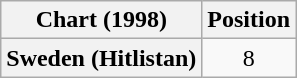<table class="wikitable plainrowheaders" style="text-align:center">
<tr>
<th>Chart (1998)</th>
<th>Position</th>
</tr>
<tr>
<th scope="row">Sweden (Hitlistan)</th>
<td>8</td>
</tr>
</table>
